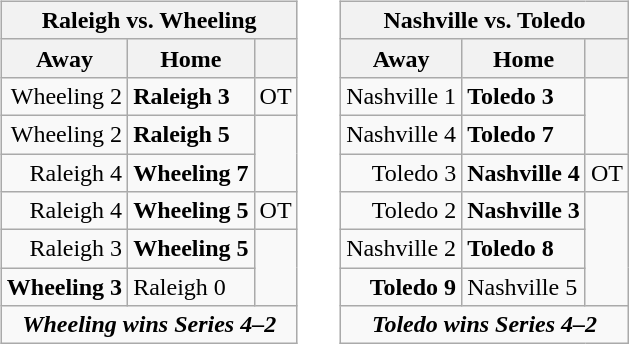<table cellspacing="10">
<tr>
<td valign="top"><br><table class="wikitable">
<tr>
<th bgcolor="#DDDDDD" colspan="4">Raleigh vs. Wheeling <br></th>
</tr>
<tr>
<th>Away</th>
<th>Home</th>
<th></th>
</tr>
<tr>
<td align="right">Wheeling 2</td>
<td><strong>Raleigh 3</strong></td>
<td align="center">OT</td>
</tr>
<tr>
<td align="right">Wheeling 2</td>
<td><strong>Raleigh 5</strong></td>
</tr>
<tr>
<td align="right">Raleigh 4</td>
<td><strong>Wheeling 7</strong></td>
</tr>
<tr>
<td align="right">Raleigh 4</td>
<td><strong>Wheeling 5</strong></td>
<td align="center">OT</td>
</tr>
<tr>
<td align="right">Raleigh 3</td>
<td><strong>Wheeling 5</strong></td>
</tr>
<tr>
<td align="right"><strong>Wheeling 3</strong></td>
<td>Raleigh 0</td>
</tr>
<tr align="center">
<td colspan="4"><strong><em>Wheeling wins Series 4–2</em></strong></td>
</tr>
</table>
</td>
<td valign="top"><br><table class="wikitable">
<tr>
<th bgcolor="#DDDDDD" colspan="4">Nashville vs. Toledo <br></th>
</tr>
<tr>
<th>Away</th>
<th>Home</th>
<th></th>
</tr>
<tr>
<td align="right">Nashville 1</td>
<td><strong>Toledo 3</strong></td>
</tr>
<tr>
<td align="right">Nashville 4</td>
<td><strong>Toledo 7</strong></td>
</tr>
<tr>
<td align="right">Toledo 3</td>
<td><strong>Nashville 4</strong></td>
<td align="center">OT</td>
</tr>
<tr>
<td align="right">Toledo 2</td>
<td><strong>Nashville 3</strong></td>
</tr>
<tr>
<td align="right">Nashville 2</td>
<td><strong>Toledo 8</strong></td>
</tr>
<tr>
<td align="right"><strong>Toledo 9</strong></td>
<td>Nashville 5</td>
</tr>
<tr align="center">
<td colspan="4"><strong><em>Toledo wins Series 4–2</em></strong></td>
</tr>
</table>
</td>
</tr>
</table>
